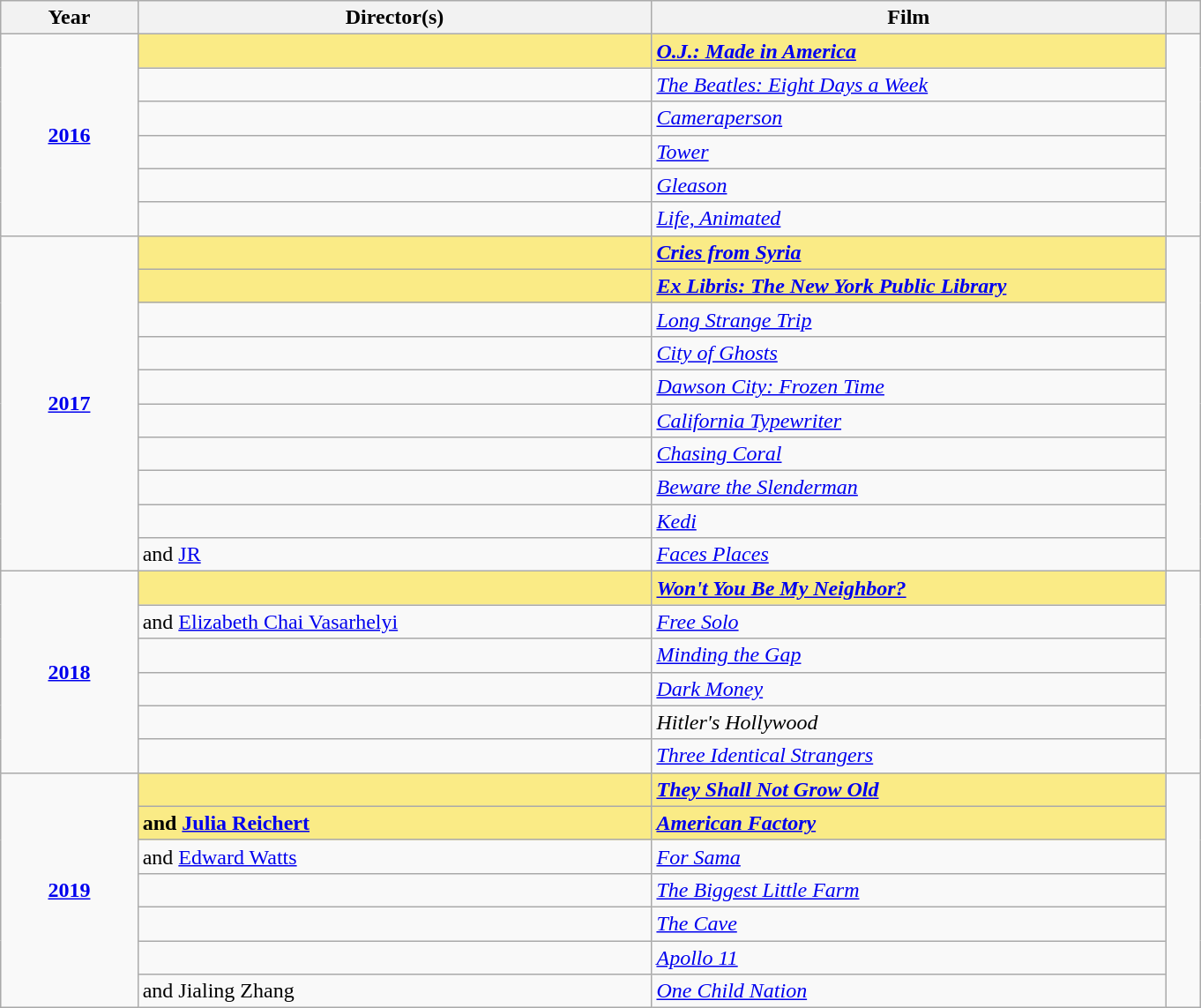<table class="wikitable sortable">
<tr>
<th scope="col" style="width:8%;">Year</th>
<th scope="col" style="width:30%;">Director(s)</th>
<th scope="col" style="width:30%;">Film</th>
<th scope="col" style="width:2%;" class="unsortable"></th>
</tr>
<tr>
<td rowspan="6" style="text-align:center"><strong><a href='#'>2016</a></strong><br></td>
<td bgcolor="#FAEB86"><strong></strong></td>
<td bgcolor="#FAEB86"><strong><em><a href='#'>O.J.: Made in America</a></em></strong></td>
<td rowspan="6" style="text-align:center"></td>
</tr>
<tr>
<td></td>
<td><em><a href='#'>The Beatles: Eight Days a Week</a></em></td>
</tr>
<tr>
<td></td>
<td><em><a href='#'>Cameraperson</a></em></td>
</tr>
<tr>
<td></td>
<td><em><a href='#'>Tower</a></em></td>
</tr>
<tr>
<td></td>
<td><em><a href='#'>Gleason</a></em></td>
</tr>
<tr>
<td></td>
<td><em><a href='#'>Life, Animated</a></em></td>
</tr>
<tr>
<td rowspan="10" style="text-align:center"><strong><a href='#'>2017</a></strong><br></td>
<td bgcolor="#FAEB86"><strong></strong></td>
<td bgcolor="#FAEB86"><strong><em><a href='#'>Cries from Syria</a></em></strong></td>
<td rowspan="10" style="text-align:center"></td>
</tr>
<tr>
<td bgcolor="#FAEB86"><strong></strong></td>
<td bgcolor="#FAEB86"><strong><em><a href='#'>Ex Libris: The New York Public Library</a></em></strong></td>
</tr>
<tr>
<td></td>
<td><em><a href='#'>Long Strange Trip</a></em></td>
</tr>
<tr>
<td></td>
<td><em><a href='#'>City of Ghosts</a></em></td>
</tr>
<tr>
<td></td>
<td><em><a href='#'>Dawson City: Frozen Time</a></em></td>
</tr>
<tr>
<td></td>
<td><em><a href='#'>California Typewriter</a></em></td>
</tr>
<tr>
<td></td>
<td><em><a href='#'>Chasing Coral</a></em></td>
</tr>
<tr>
<td></td>
<td><em><a href='#'>Beware the Slenderman</a></em></td>
</tr>
<tr>
<td></td>
<td><em><a href='#'>Kedi</a></em></td>
</tr>
<tr>
<td> and <a href='#'>JR</a></td>
<td><em><a href='#'>Faces Places</a></em></td>
</tr>
<tr>
<td rowspan="6" style="text-align:center"><strong><a href='#'>2018</a></strong><br></td>
<td bgcolor="#FAEB86"><strong></strong></td>
<td bgcolor="#FAEB86"><strong><em><a href='#'>Won't You Be My Neighbor?</a></em></strong></td>
<td rowspan="6" style="text-align:center"></td>
</tr>
<tr>
<td> and <a href='#'>Elizabeth Chai Vasarhelyi</a></td>
<td><em><a href='#'>Free Solo</a></em></td>
</tr>
<tr>
<td></td>
<td><em><a href='#'>Minding the Gap</a></em></td>
</tr>
<tr>
<td></td>
<td><em><a href='#'>Dark Money</a></em></td>
</tr>
<tr>
<td></td>
<td><em>Hitler's Hollywood</em></td>
</tr>
<tr>
<td></td>
<td><em><a href='#'>Three Identical Strangers</a></em></td>
</tr>
<tr>
<td rowspan="7" style="text-align:center"><strong><a href='#'>2019</a></strong><br></td>
<td bgcolor="#FAEB86"><strong></strong></td>
<td bgcolor="#FAEB86"><strong><em><a href='#'>They Shall Not Grow Old</a></em></strong></td>
<td rowspan="7" style="text-align:center"></td>
</tr>
<tr>
<td bgcolor="#FAEB86"><strong> and <a href='#'>Julia Reichert</a></strong></td>
<td bgcolor="#FAEB86"><strong><em><a href='#'>American Factory</a></em></strong></td>
</tr>
<tr>
<td> and <a href='#'>Edward Watts</a></td>
<td><em><a href='#'>For Sama</a></em></td>
</tr>
<tr>
<td></td>
<td><em><a href='#'>The Biggest Little Farm</a></em></td>
</tr>
<tr>
<td></td>
<td><em><a href='#'>The Cave</a></em></td>
</tr>
<tr>
<td></td>
<td><em><a href='#'>Apollo 11</a></em></td>
</tr>
<tr>
<td> and Jialing Zhang</td>
<td><em><a href='#'>One Child Nation</a></em></td>
</tr>
</table>
